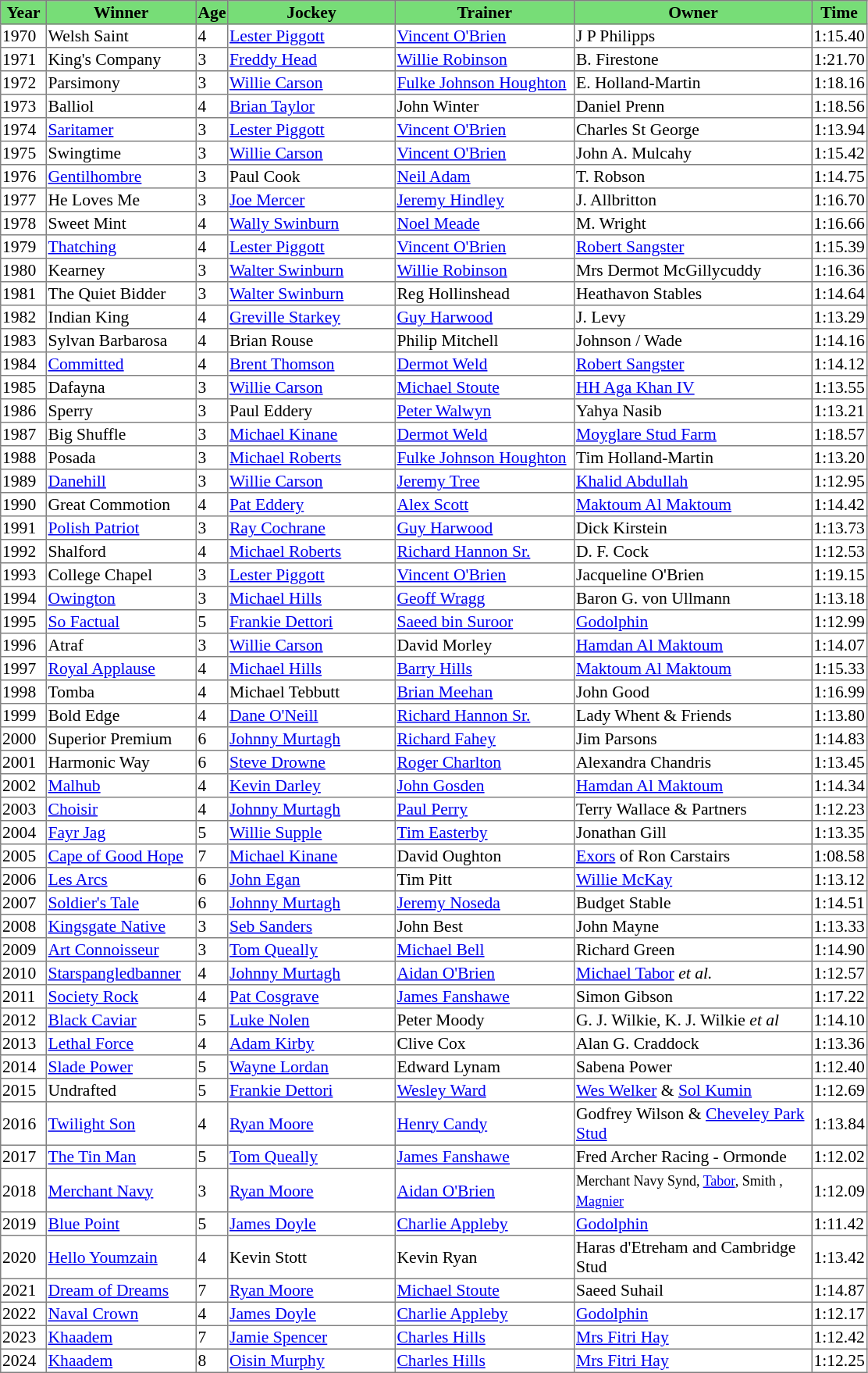<table class = "sortable" | border="1" style="border-collapse: collapse; font-size:90%">
<tr bgcolor="#77dd77" align="center">
<th width="36px"><strong>Year</strong><br></th>
<th width="125px"><strong>Winner</strong><br></th>
<th><strong>Age</strong><br></th>
<th width="140px"><strong>Jockey</strong><br></th>
<th width="150px"><strong>Trainer</strong><br></th>
<th width="200px"><strong>Owner</strong><br></th>
<th><strong>Time</strong><br></th>
</tr>
<tr>
<td>1970</td>
<td>Welsh Saint</td>
<td>4</td>
<td><a href='#'>Lester Piggott</a></td>
<td><a href='#'>Vincent O'Brien</a></td>
<td>J P Philipps</td>
<td>1:15.40</td>
</tr>
<tr>
<td>1971</td>
<td>King's Company</td>
<td>3</td>
<td><a href='#'>Freddy Head</a></td>
<td><a href='#'>Willie Robinson</a></td>
<td>B. Firestone</td>
<td>1:21.70</td>
</tr>
<tr>
<td>1972</td>
<td>Parsimony</td>
<td>3</td>
<td><a href='#'>Willie Carson</a></td>
<td><a href='#'>Fulke Johnson Houghton</a></td>
<td>E. Holland-Martin</td>
<td>1:18.16</td>
</tr>
<tr>
<td>1973</td>
<td>Balliol</td>
<td>4</td>
<td><a href='#'>Brian Taylor</a></td>
<td>John Winter</td>
<td>Daniel Prenn</td>
<td>1:18.56</td>
</tr>
<tr>
<td>1974</td>
<td><a href='#'>Saritamer</a></td>
<td>3</td>
<td><a href='#'>Lester Piggott</a></td>
<td><a href='#'>Vincent O'Brien</a></td>
<td>Charles St George</td>
<td>1:13.94</td>
</tr>
<tr>
<td>1975</td>
<td>Swingtime</td>
<td>3</td>
<td><a href='#'>Willie Carson</a></td>
<td><a href='#'>Vincent O'Brien</a></td>
<td>John A. Mulcahy</td>
<td>1:15.42</td>
</tr>
<tr>
<td>1976</td>
<td><a href='#'>Gentilhombre</a></td>
<td>3</td>
<td>Paul Cook</td>
<td><a href='#'>Neil Adam</a></td>
<td>T. Robson</td>
<td>1:14.75</td>
</tr>
<tr>
<td>1977</td>
<td>He Loves Me</td>
<td>3</td>
<td><a href='#'>Joe Mercer</a></td>
<td><a href='#'>Jeremy Hindley</a></td>
<td>J. Allbritton</td>
<td>1:16.70</td>
</tr>
<tr>
<td>1978</td>
<td>Sweet Mint</td>
<td>4</td>
<td><a href='#'>Wally Swinburn</a></td>
<td><a href='#'>Noel Meade</a></td>
<td>M. Wright</td>
<td>1:16.66</td>
</tr>
<tr>
<td>1979</td>
<td><a href='#'>Thatching</a></td>
<td>4</td>
<td><a href='#'>Lester Piggott</a></td>
<td><a href='#'>Vincent O'Brien</a></td>
<td><a href='#'>Robert Sangster</a></td>
<td>1:15.39</td>
</tr>
<tr>
<td>1980</td>
<td>Kearney</td>
<td>3</td>
<td><a href='#'>Walter Swinburn</a></td>
<td><a href='#'>Willie Robinson</a></td>
<td>Mrs Dermot McGillycuddy</td>
<td>1:16.36</td>
</tr>
<tr>
<td>1981</td>
<td>The Quiet Bidder</td>
<td>3</td>
<td><a href='#'>Walter Swinburn</a></td>
<td>Reg Hollinshead</td>
<td>Heathavon Stables</td>
<td>1:14.64</td>
</tr>
<tr>
<td>1982</td>
<td>Indian King</td>
<td>4</td>
<td><a href='#'>Greville Starkey</a></td>
<td><a href='#'>Guy Harwood</a></td>
<td>J. Levy</td>
<td>1:13.29</td>
</tr>
<tr>
<td>1983</td>
<td>Sylvan Barbarosa</td>
<td>4</td>
<td>Brian Rouse</td>
<td>Philip Mitchell</td>
<td>Johnson / Wade </td>
<td>1:14.16</td>
</tr>
<tr>
<td>1984</td>
<td><a href='#'>Committed</a></td>
<td>4</td>
<td><a href='#'>Brent Thomson</a></td>
<td><a href='#'>Dermot Weld</a></td>
<td><a href='#'>Robert Sangster</a></td>
<td>1:14.12</td>
</tr>
<tr>
<td>1985</td>
<td>Dafayna</td>
<td>3</td>
<td><a href='#'>Willie Carson</a></td>
<td><a href='#'>Michael Stoute</a></td>
<td><a href='#'>HH Aga Khan IV</a></td>
<td>1:13.55</td>
</tr>
<tr>
<td>1986</td>
<td>Sperry</td>
<td>3</td>
<td>Paul Eddery</td>
<td><a href='#'>Peter Walwyn</a></td>
<td>Yahya Nasib</td>
<td>1:13.21</td>
</tr>
<tr>
<td>1987</td>
<td>Big Shuffle</td>
<td>3</td>
<td><a href='#'>Michael Kinane</a></td>
<td><a href='#'>Dermot Weld</a></td>
<td><a href='#'>Moyglare Stud Farm</a></td>
<td>1:18.57</td>
</tr>
<tr>
<td>1988</td>
<td>Posada</td>
<td>3</td>
<td><a href='#'>Michael Roberts</a></td>
<td><a href='#'>Fulke Johnson Houghton</a></td>
<td>Tim Holland-Martin</td>
<td>1:13.20</td>
</tr>
<tr>
<td>1989</td>
<td><a href='#'>Danehill</a></td>
<td>3</td>
<td><a href='#'>Willie Carson</a></td>
<td><a href='#'>Jeremy Tree</a></td>
<td><a href='#'>Khalid Abdullah</a></td>
<td>1:12.95</td>
</tr>
<tr>
<td>1990</td>
<td>Great Commotion</td>
<td>4</td>
<td><a href='#'>Pat Eddery</a></td>
<td><a href='#'>Alex Scott</a></td>
<td><a href='#'>Maktoum Al Maktoum</a></td>
<td>1:14.42</td>
</tr>
<tr>
<td>1991</td>
<td><a href='#'>Polish Patriot</a></td>
<td>3</td>
<td><a href='#'>Ray Cochrane</a></td>
<td><a href='#'>Guy Harwood</a></td>
<td>Dick Kirstein</td>
<td>1:13.73</td>
</tr>
<tr>
<td>1992</td>
<td>Shalford</td>
<td>4</td>
<td><a href='#'>Michael Roberts</a></td>
<td><a href='#'>Richard Hannon Sr.</a></td>
<td>D. F. Cock</td>
<td>1:12.53</td>
</tr>
<tr>
<td>1993</td>
<td>College Chapel</td>
<td>3</td>
<td><a href='#'>Lester Piggott</a></td>
<td><a href='#'>Vincent O'Brien</a></td>
<td>Jacqueline O'Brien</td>
<td>1:19.15</td>
</tr>
<tr>
<td>1994</td>
<td><a href='#'>Owington</a></td>
<td>3</td>
<td><a href='#'>Michael Hills</a></td>
<td><a href='#'>Geoff Wragg</a></td>
<td>Baron G. von Ullmann </td>
<td>1:13.18</td>
</tr>
<tr>
<td>1995</td>
<td><a href='#'>So Factual</a></td>
<td>5</td>
<td><a href='#'>Frankie Dettori</a></td>
<td><a href='#'>Saeed bin Suroor</a></td>
<td><a href='#'>Godolphin</a></td>
<td>1:12.99</td>
</tr>
<tr>
<td>1996</td>
<td>Atraf</td>
<td>3</td>
<td><a href='#'>Willie Carson</a></td>
<td>David Morley</td>
<td><a href='#'>Hamdan Al Maktoum</a></td>
<td>1:14.07</td>
</tr>
<tr>
<td>1997</td>
<td><a href='#'>Royal Applause</a></td>
<td>4</td>
<td><a href='#'>Michael Hills</a></td>
<td><a href='#'>Barry Hills</a></td>
<td><a href='#'>Maktoum Al Maktoum</a></td>
<td>1:15.33</td>
</tr>
<tr>
<td>1998</td>
<td>Tomba</td>
<td>4</td>
<td>Michael Tebbutt</td>
<td><a href='#'>Brian Meehan</a></td>
<td>John Good</td>
<td>1:16.99</td>
</tr>
<tr>
<td>1999</td>
<td>Bold Edge</td>
<td>4</td>
<td><a href='#'>Dane O'Neill</a></td>
<td><a href='#'>Richard Hannon Sr.</a></td>
<td>Lady Whent & Friends</td>
<td>1:13.80</td>
</tr>
<tr>
<td>2000</td>
<td>Superior Premium</td>
<td>6</td>
<td><a href='#'>Johnny Murtagh</a></td>
<td><a href='#'>Richard Fahey</a></td>
<td>Jim Parsons</td>
<td>1:14.83</td>
</tr>
<tr>
<td>2001</td>
<td>Harmonic Way</td>
<td>6</td>
<td><a href='#'>Steve Drowne</a></td>
<td><a href='#'>Roger Charlton</a></td>
<td>Alexandra Chandris</td>
<td>1:13.45</td>
</tr>
<tr>
<td>2002</td>
<td><a href='#'>Malhub</a></td>
<td>4</td>
<td><a href='#'>Kevin Darley</a></td>
<td><a href='#'>John Gosden</a></td>
<td><a href='#'>Hamdan Al Maktoum</a></td>
<td>1:14.34</td>
</tr>
<tr>
<td>2003</td>
<td><a href='#'>Choisir</a></td>
<td>4</td>
<td><a href='#'>Johnny Murtagh</a></td>
<td><a href='#'>Paul Perry</a></td>
<td>Terry Wallace & Partners</td>
<td>1:12.23</td>
</tr>
<tr>
<td>2004</td>
<td><a href='#'>Fayr Jag</a></td>
<td>5</td>
<td><a href='#'>Willie Supple</a></td>
<td><a href='#'>Tim Easterby</a></td>
<td>Jonathan Gill</td>
<td>1:13.35</td>
</tr>
<tr>
<td>2005</td>
<td><a href='#'>Cape of Good Hope</a> </td>
<td>7</td>
<td><a href='#'>Michael Kinane</a></td>
<td>David Oughton</td>
<td><a href='#'>Exors</a> of Ron Carstairs</td>
<td>1:08.58</td>
</tr>
<tr>
<td>2006</td>
<td><a href='#'>Les Arcs</a></td>
<td>6</td>
<td><a href='#'>John Egan</a></td>
<td>Tim Pitt</td>
<td><a href='#'>Willie McKay</a></td>
<td>1:13.12</td>
</tr>
<tr>
<td>2007</td>
<td><a href='#'>Soldier's Tale</a></td>
<td>6</td>
<td><a href='#'>Johnny Murtagh</a></td>
<td><a href='#'>Jeremy Noseda</a></td>
<td>Budget Stable</td>
<td>1:14.51</td>
</tr>
<tr>
<td>2008</td>
<td><a href='#'>Kingsgate Native</a></td>
<td>3</td>
<td><a href='#'>Seb Sanders</a></td>
<td>John Best</td>
<td>John Mayne</td>
<td>1:13.33</td>
</tr>
<tr>
<td>2009</td>
<td><a href='#'>Art Connoisseur</a></td>
<td>3</td>
<td><a href='#'>Tom Queally</a></td>
<td><a href='#'>Michael Bell</a></td>
<td>Richard Green</td>
<td>1:14.90</td>
</tr>
<tr>
<td>2010</td>
<td><a href='#'>Starspangledbanner</a></td>
<td>4</td>
<td><a href='#'>Johnny Murtagh</a></td>
<td><a href='#'>Aidan O'Brien</a></td>
<td><a href='#'>Michael Tabor</a> <em>et al.</em> </td>
<td>1:12.57</td>
</tr>
<tr>
<td>2011</td>
<td><a href='#'>Society Rock</a></td>
<td>4</td>
<td><a href='#'>Pat Cosgrave</a></td>
<td><a href='#'>James Fanshawe</a></td>
<td>Simon Gibson</td>
<td>1:17.22</td>
</tr>
<tr>
<td>2012</td>
<td><a href='#'>Black Caviar</a></td>
<td>5</td>
<td><a href='#'>Luke Nolen</a></td>
<td>Peter Moody</td>
<td>G. J. Wilkie, K. J. Wilkie <em>et al</em></td>
<td>1:14.10</td>
</tr>
<tr>
<td>2013</td>
<td><a href='#'>Lethal Force</a></td>
<td>4</td>
<td><a href='#'>Adam Kirby</a></td>
<td>Clive Cox</td>
<td>Alan G. Craddock</td>
<td>1:13.36</td>
</tr>
<tr>
<td>2014</td>
<td><a href='#'>Slade Power</a></td>
<td>5</td>
<td><a href='#'>Wayne Lordan</a></td>
<td>Edward Lynam</td>
<td>Sabena Power</td>
<td>1:12.40</td>
</tr>
<tr>
<td>2015</td>
<td>Undrafted</td>
<td>5</td>
<td><a href='#'>Frankie Dettori</a></td>
<td><a href='#'>Wesley Ward</a></td>
<td><a href='#'>Wes Welker</a> & <a href='#'>Sol Kumin</a></td>
<td>1:12.69</td>
</tr>
<tr>
<td>2016</td>
<td><a href='#'>Twilight Son</a></td>
<td>4</td>
<td><a href='#'>Ryan Moore</a></td>
<td><a href='#'>Henry Candy</a></td>
<td>Godfrey Wilson & <a href='#'>Cheveley Park Stud</a></td>
<td>1:13.84</td>
</tr>
<tr>
<td>2017</td>
<td><a href='#'>The Tin Man</a></td>
<td>5</td>
<td><a href='#'>Tom Queally</a></td>
<td><a href='#'>James Fanshawe</a></td>
<td>Fred Archer Racing - Ormonde</td>
<td>1:12.02</td>
</tr>
<tr>
<td>2018</td>
<td><a href='#'>Merchant Navy</a></td>
<td>3</td>
<td><a href='#'>Ryan Moore</a></td>
<td><a href='#'>Aidan O'Brien</a></td>
<td><small>Merchant Navy Synd, <a href='#'>Tabor</a>, Smith , <a href='#'>Magnier</a></small></td>
<td>1:12.09</td>
</tr>
<tr>
<td>2019</td>
<td><a href='#'>Blue Point</a></td>
<td>5</td>
<td><a href='#'>James Doyle</a></td>
<td><a href='#'>Charlie Appleby</a></td>
<td><a href='#'>Godolphin</a></td>
<td>1:11.42</td>
</tr>
<tr>
<td>2020</td>
<td><a href='#'>Hello Youmzain</a></td>
<td>4</td>
<td>Kevin Stott</td>
<td>Kevin Ryan</td>
<td>Haras d'Etreham and Cambridge Stud</td>
<td>1:13.42</td>
</tr>
<tr>
<td>2021</td>
<td><a href='#'>Dream of Dreams</a></td>
<td>7</td>
<td><a href='#'>Ryan Moore</a></td>
<td><a href='#'>Michael Stoute</a></td>
<td>Saeed Suhail</td>
<td>1:14.87</td>
</tr>
<tr>
<td>2022</td>
<td><a href='#'>Naval Crown</a></td>
<td>4</td>
<td><a href='#'>James Doyle</a></td>
<td><a href='#'>Charlie Appleby</a></td>
<td><a href='#'>Godolphin</a></td>
<td>1:12.17</td>
</tr>
<tr>
<td>2023</td>
<td><a href='#'>Khaadem</a></td>
<td>7</td>
<td><a href='#'>Jamie Spencer</a></td>
<td><a href='#'>Charles Hills</a></td>
<td><a href='#'>Mrs Fitri Hay</a></td>
<td>1:12.42</td>
</tr>
<tr>
<td>2024</td>
<td><a href='#'>Khaadem</a></td>
<td>8</td>
<td><a href='#'>Oisin Murphy</a></td>
<td><a href='#'>Charles Hills</a></td>
<td><a href='#'>Mrs Fitri Hay</a></td>
<td>1:12.25</td>
</tr>
</table>
